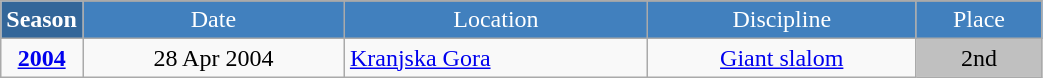<table class="wikitable" width=55% style="font-size:100%; text-align:center; border:gray solid 1px;">
<tr style="background:#369; color:white;">
<td rowspan="2" colspan="1" width="5%"><strong>Season</strong></td>
</tr>
<tr style="background-color:#4180be; color:white;">
<td>Date</td>
<td>Location</td>
<td>Discipline</td>
<td>Place</td>
</tr>
<tr>
<td><strong><a href='#'>2004</a></strong></td>
<td>28 Apr 2004</td>
<td align=left> <a href='#'>Kranjska Gora</a></td>
<td><a href='#'>Giant slalom</a></td>
<td bgcolor=silver>2nd</td>
</tr>
</table>
